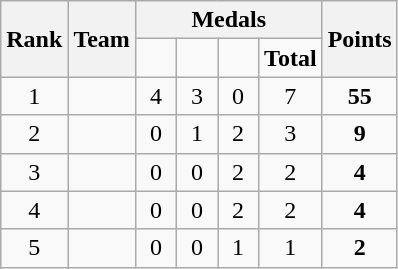<table class="wikitable">
<tr>
<th rowspan=2>Rank</th>
<th rowspan=2>Team</th>
<th colspan=4>Medals</th>
<th rowspan=2>Points</th>
</tr>
<tr>
<td width=20px align=center></td>
<td width=20px align=center></td>
<td width=20px align=center></td>
<td align=center><strong>Total</strong></td>
</tr>
<tr>
<td align=center>1</td>
<td></td>
<td align=center>4</td>
<td align=center>3</td>
<td align=center>0</td>
<td align=center>7</td>
<td align=center><strong>55</strong></td>
</tr>
<tr>
<td align=center>2</td>
<td></td>
<td align=center>0</td>
<td align=center>1</td>
<td align=center>2</td>
<td align=center>3</td>
<td align=center><strong>9</strong></td>
</tr>
<tr>
<td align=center>3</td>
<td></td>
<td align=center>0</td>
<td align=center>0</td>
<td align=center>2</td>
<td align=center>2</td>
<td align=center><strong>4</strong></td>
</tr>
<tr>
<td align=center>4</td>
<td></td>
<td align=center>0</td>
<td align=center>0</td>
<td align=center>2</td>
<td align=center>2</td>
<td align=center><strong>4</strong></td>
</tr>
<tr>
<td align=center>5</td>
<td></td>
<td align=center>0</td>
<td align=center>0</td>
<td align=center>1</td>
<td align=center>1</td>
<td align=center><strong>2</strong></td>
</tr>
</table>
